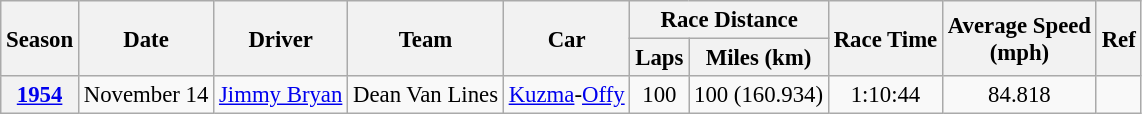<table class="wikitable" style="font-size: 95%;">
<tr>
<th rowspan="2">Season</th>
<th rowspan="2">Date</th>
<th rowspan="2">Driver</th>
<th rowspan="2">Team</th>
<th rowspan="2">Car</th>
<th colspan="2">Race Distance</th>
<th rowspan="2">Race Time</th>
<th rowspan="2">Average Speed<br>(mph)</th>
<th rowspan="2">Ref</th>
</tr>
<tr>
<th>Laps</th>
<th>Miles (km)</th>
</tr>
<tr>
<th><a href='#'>1954</a></th>
<td>November 14</td>
<td> <a href='#'>Jimmy Bryan</a></td>
<td>Dean Van Lines</td>
<td><a href='#'>Kuzma</a>-<a href='#'>Offy</a></td>
<td align="center">100</td>
<td align="center">100 (160.934)</td>
<td align="center">1:10:44</td>
<td align="center">84.818</td>
<td align="center"></td>
</tr>
</table>
